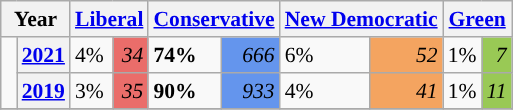<table class="wikitable" style="float:right; width:400; font-size:90%; margin-left:1em;">
<tr>
<th colspan="2" scope="col">Year</th>
<th colspan="2" scope="col"><a href='#'>Liberal</a></th>
<th colspan="2" scope="col"><a href='#'>Conservative</a></th>
<th colspan="2" scope="col"><a href='#'>New Democratic</a></th>
<th colspan="2" scope="col"><a href='#'>Green</a></th>
</tr>
<tr>
<td rowspan="2" style="width: 0.25em; background-color: "></td>
<th><a href='#'>2021</a></th>
<td>4%</td>
<td style="text-align:right; background:#EA6D6A;"><em>34</em></td>
<td><strong>74%</strong></td>
<td style="text-align:right; background:#6495ED;"><em>666</em></td>
<td>6%</td>
<td style="text-align:right; background:#F4A460;"><em>52</em></td>
<td>1%</td>
<td style="text-align:right; background:#99C955;"><em>7</em></td>
</tr>
<tr>
<th><a href='#'>2019</a></th>
<td>3%</td>
<td style="text-align:right; background:#EA6D6A;"><em>35</em></td>
<td><strong>90%</strong></td>
<td style="text-align:right; background:#6495ED;"><em>933</em></td>
<td>4%</td>
<td style="text-align:right; background:#F4A460;"><em>41</em></td>
<td>1%</td>
<td style="text-align:right; background:#99C955;"><em>11</em></td>
</tr>
<tr>
</tr>
</table>
